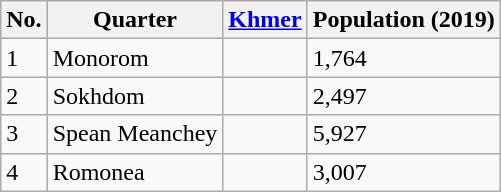<table class="wikitable">
<tr>
<th>No.</th>
<th>Quarter</th>
<th><a href='#'>Khmer</a></th>
<th>Population (2019)</th>
</tr>
<tr>
<td>1</td>
<td>Monorom</td>
<td></td>
<td>1,764</td>
</tr>
<tr>
<td>2</td>
<td>Sokhdom</td>
<td></td>
<td>2,497</td>
</tr>
<tr>
<td>3</td>
<td>Spean Meanchey</td>
<td></td>
<td>5,927</td>
</tr>
<tr>
<td>4</td>
<td>Romonea</td>
<td></td>
<td>3,007</td>
</tr>
</table>
